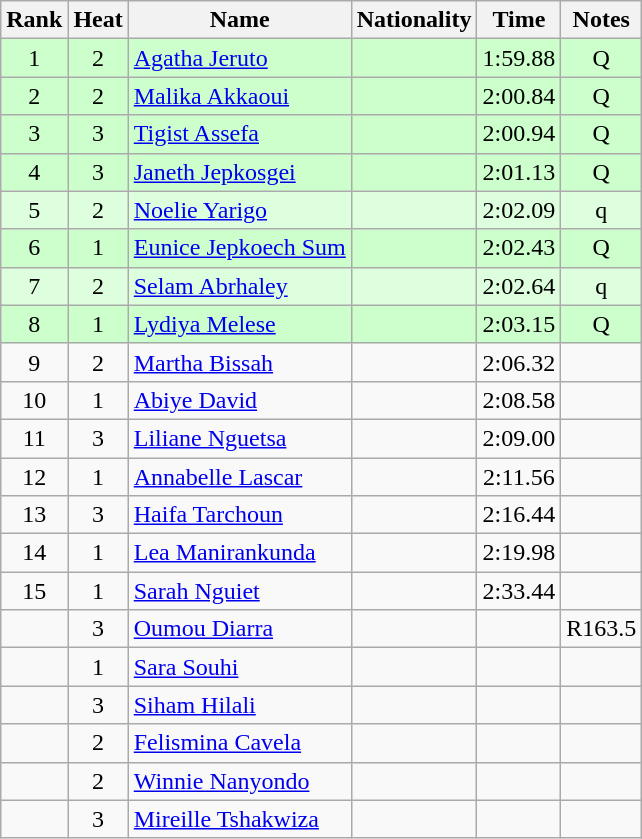<table class="wikitable sortable" style="text-align:center">
<tr>
<th>Rank</th>
<th>Heat</th>
<th>Name</th>
<th>Nationality</th>
<th>Time</th>
<th>Notes</th>
</tr>
<tr bgcolor=ccffcc>
<td>1</td>
<td>2</td>
<td align=left><a href='#'>Agatha Jeruto</a></td>
<td align=left></td>
<td>1:59.88</td>
<td>Q</td>
</tr>
<tr bgcolor=ccffcc>
<td>2</td>
<td>2</td>
<td align=left><a href='#'>Malika Akkaoui</a></td>
<td align=left></td>
<td>2:00.84</td>
<td>Q</td>
</tr>
<tr bgcolor=ccffcc>
<td>3</td>
<td>3</td>
<td align=left><a href='#'>Tigist Assefa</a></td>
<td align=left></td>
<td>2:00.94</td>
<td>Q</td>
</tr>
<tr bgcolor=ccffcc>
<td>4</td>
<td>3</td>
<td align=left><a href='#'>Janeth Jepkosgei</a></td>
<td align=left></td>
<td>2:01.13</td>
<td>Q</td>
</tr>
<tr bgcolor=ddffdd>
<td>5</td>
<td>2</td>
<td align=left><a href='#'>Noelie Yarigo</a></td>
<td align=left></td>
<td>2:02.09</td>
<td>q</td>
</tr>
<tr bgcolor=ccffcc>
<td>6</td>
<td>1</td>
<td align=left><a href='#'>Eunice Jepkoech Sum</a></td>
<td align=left></td>
<td>2:02.43</td>
<td>Q</td>
</tr>
<tr bgcolor=ddffdd>
<td>7</td>
<td>2</td>
<td align=left><a href='#'>Selam Abrhaley</a></td>
<td align=left></td>
<td>2:02.64</td>
<td>q</td>
</tr>
<tr bgcolor=ccffcc>
<td>8</td>
<td>1</td>
<td align=left><a href='#'>Lydiya Melese</a></td>
<td align=left></td>
<td>2:03.15</td>
<td>Q</td>
</tr>
<tr>
<td>9</td>
<td>2</td>
<td align=left><a href='#'>Martha Bissah</a></td>
<td align=left></td>
<td>2:06.32</td>
<td></td>
</tr>
<tr>
<td>10</td>
<td>1</td>
<td align=left><a href='#'>Abiye David</a></td>
<td align=left></td>
<td>2:08.58</td>
<td></td>
</tr>
<tr>
<td>11</td>
<td>3</td>
<td align=left><a href='#'>Liliane Nguetsa</a></td>
<td align=left></td>
<td>2:09.00</td>
<td></td>
</tr>
<tr>
<td>12</td>
<td>1</td>
<td align=left><a href='#'>Annabelle Lascar</a></td>
<td align=left></td>
<td>2:11.56</td>
<td></td>
</tr>
<tr>
<td>13</td>
<td>3</td>
<td align=left><a href='#'>Haifa Tarchoun</a></td>
<td align=left></td>
<td>2:16.44</td>
<td></td>
</tr>
<tr>
<td>14</td>
<td>1</td>
<td align=left><a href='#'>Lea Manirankunda</a></td>
<td align=left></td>
<td>2:19.98</td>
<td></td>
</tr>
<tr>
<td>15</td>
<td>1</td>
<td align=left><a href='#'>Sarah Nguiet</a></td>
<td align=left></td>
<td>2:33.44</td>
<td></td>
</tr>
<tr>
<td></td>
<td>3</td>
<td align=left><a href='#'>Oumou Diarra</a></td>
<td align=left></td>
<td></td>
<td>R163.5</td>
</tr>
<tr>
<td></td>
<td>1</td>
<td align=left><a href='#'>Sara Souhi</a></td>
<td align=left></td>
<td></td>
<td></td>
</tr>
<tr>
<td></td>
<td>3</td>
<td align=left><a href='#'>Siham Hilali</a></td>
<td align=left></td>
<td></td>
<td></td>
</tr>
<tr>
<td></td>
<td>2</td>
<td align=left><a href='#'>Felismina Cavela</a></td>
<td align=left></td>
<td></td>
<td></td>
</tr>
<tr>
<td></td>
<td>2</td>
<td align=left><a href='#'>Winnie Nanyondo</a></td>
<td align=left></td>
<td></td>
<td></td>
</tr>
<tr>
<td></td>
<td>3</td>
<td align=left><a href='#'>Mireille Tshakwiza</a></td>
<td align=left></td>
<td></td>
<td></td>
</tr>
</table>
